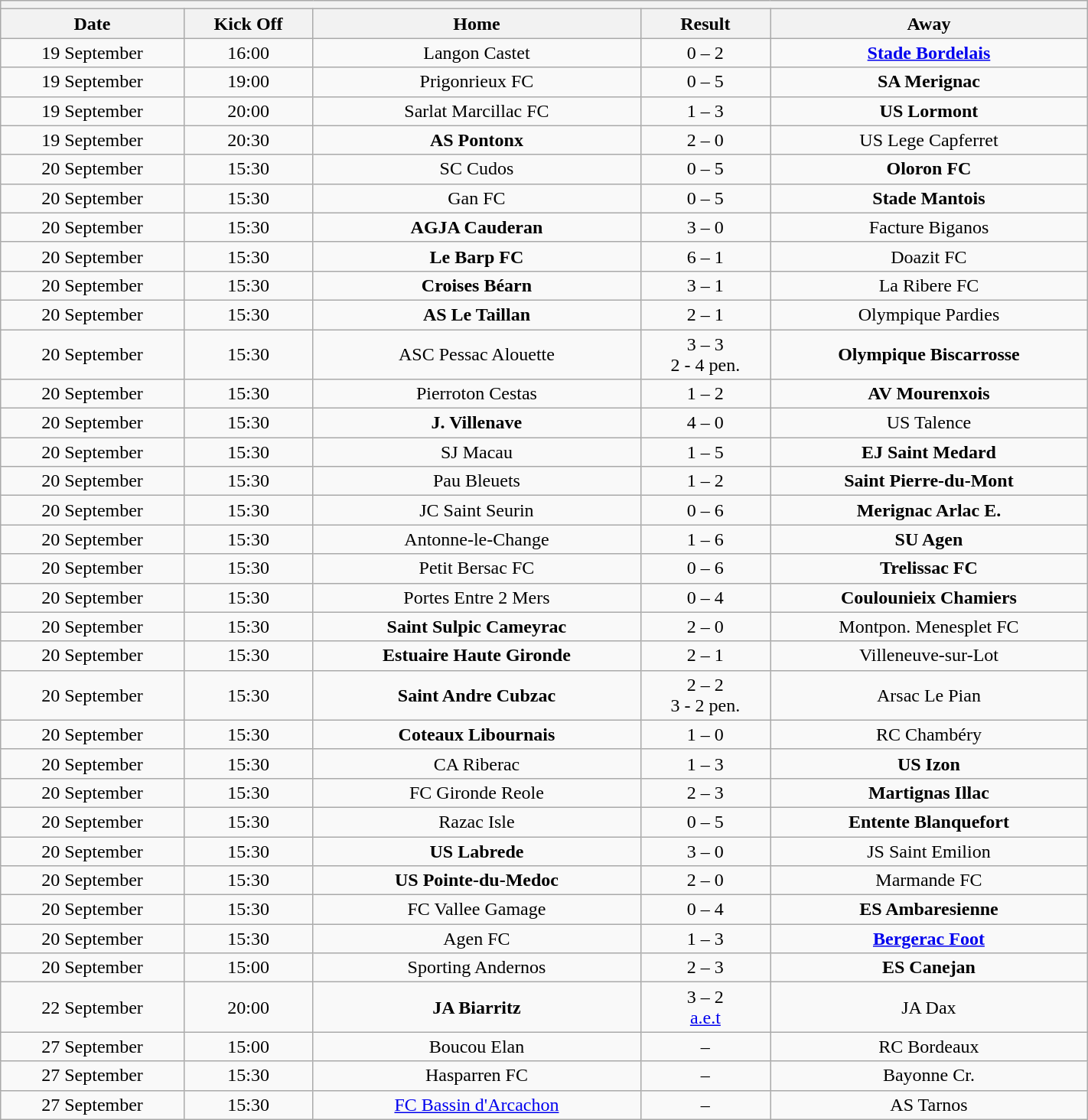<table class="wikitable collapsible collapsed" style="font-size: 100%; margin:0px;" width="75%">
<tr>
<th colspan="7" style="text-align:left;"></th>
</tr>
<tr>
<th><strong>Date</strong></th>
<th><strong>Kick Off</strong></th>
<th><strong>Home</strong></th>
<th><strong>Result</strong></th>
<th><strong>Away</strong></th>
</tr>
<tr>
<td align=center>19 September</td>
<td align=center>16:00</td>
<td align=center>Langon Castet</td>
<td align=center>0 – 2</td>
<td align=center><strong><a href='#'>Stade Bordelais</a></strong></td>
</tr>
<tr>
<td align=center>19 September</td>
<td align=center>19:00</td>
<td align=center>Prigonrieux FC</td>
<td align=center>0 – 5</td>
<td align=center><strong>SA Merignac</strong></td>
</tr>
<tr>
<td align=center>19 September</td>
<td align=center>20:00</td>
<td align=center>Sarlat Marcillac FC</td>
<td align=center>1 – 3</td>
<td align=center><strong>US Lormont</strong></td>
</tr>
<tr>
<td align=center>19 September</td>
<td align=center>20:30</td>
<td align=center><strong>AS Pontonx</strong></td>
<td align=center>2 – 0</td>
<td align=center>US Lege Capferret</td>
</tr>
<tr>
<td align=center>20 September</td>
<td align=center>15:30</td>
<td align=center>SC Cudos</td>
<td align=center>0 – 5</td>
<td align=center><strong>Oloron FC</strong></td>
</tr>
<tr>
<td align=center>20 September</td>
<td align=center>15:30</td>
<td align=center>Gan FC</td>
<td align=center>0 – 5</td>
<td align=center><strong>Stade Mantois</strong></td>
</tr>
<tr>
<td align=center>20 September</td>
<td align=center>15:30</td>
<td align=center><strong>AGJA Cauderan</strong></td>
<td align=center>3 – 0</td>
<td align=center>Facture Biganos</td>
</tr>
<tr>
<td align=center>20 September</td>
<td align=center>15:30</td>
<td align=center><strong>Le Barp FC</strong></td>
<td align=center>6 – 1</td>
<td align=center>Doazit FC</td>
</tr>
<tr>
<td align=center>20 September</td>
<td align=center>15:30</td>
<td align=center><strong>Croises Béarn</strong></td>
<td align=center>3 – 1</td>
<td align=center>La Ribere FC</td>
</tr>
<tr>
<td align=center>20 September</td>
<td align=center>15:30</td>
<td align=center><strong>AS Le Taillan</strong></td>
<td align=center>2 – 1</td>
<td align=center>Olympique Pardies</td>
</tr>
<tr>
<td align=center>20 September</td>
<td align=center>15:30</td>
<td align=center>ASC Pessac Alouette</td>
<td align=center>3 – 3 <br> 2 - 4 pen.</td>
<td align=center><strong>Olympique Biscarrosse</strong></td>
</tr>
<tr>
<td align=center>20 September</td>
<td align=center>15:30</td>
<td align=center>Pierroton Cestas</td>
<td align=center>1 – 2</td>
<td align=center><strong>AV Mourenxois</strong></td>
</tr>
<tr>
<td align=center>20 September</td>
<td align=center>15:30</td>
<td align=center><strong>J. Villenave</strong></td>
<td align=center>4 – 0</td>
<td align=center>US Talence</td>
</tr>
<tr>
<td align=center>20 September</td>
<td align=center>15:30</td>
<td align=center>SJ Macau</td>
<td align=center>1 – 5</td>
<td align=center><strong>EJ Saint Medard</strong></td>
</tr>
<tr>
<td align=center>20 September</td>
<td align=center>15:30</td>
<td align=center>Pau Bleuets</td>
<td align=center>1 – 2</td>
<td align=center><strong>Saint Pierre-du-Mont</strong></td>
</tr>
<tr>
<td align=center>20 September</td>
<td align=center>15:30</td>
<td align=center>JC Saint Seurin</td>
<td align=center>0 – 6</td>
<td align=center><strong>Merignac Arlac E.</strong></td>
</tr>
<tr>
<td align=center>20 September</td>
<td align=center>15:30</td>
<td align=center>Antonne-le-Change</td>
<td align=center>1 – 6</td>
<td align=center><strong>SU Agen</strong></td>
</tr>
<tr>
<td align=center>20 September</td>
<td align=center>15:30</td>
<td align=center>Petit Bersac FC</td>
<td align=center>0 – 6</td>
<td align=center><strong>Trelissac FC</strong></td>
</tr>
<tr>
<td align=center>20 September</td>
<td align=center>15:30</td>
<td align=center>Portes Entre 2 Mers</td>
<td align=center>0 – 4</td>
<td align=center><strong>Coulounieix Chamiers</strong></td>
</tr>
<tr>
<td align=center>20 September</td>
<td align=center>15:30</td>
<td align=center><strong>Saint Sulpic Cameyrac</strong></td>
<td align=center>2 – 0</td>
<td align=center>Montpon. Menesplet FC</td>
</tr>
<tr>
<td align=center>20 September</td>
<td align=center>15:30</td>
<td align=center><strong>Estuaire Haute Gironde</strong></td>
<td align=center>2 – 1</td>
<td align=center>Villeneuve-sur-Lot</td>
</tr>
<tr>
<td align=center>20 September</td>
<td align=center>15:30</td>
<td align=center><strong>Saint Andre Cubzac</strong></td>
<td align=center>2 – 2 <br> 3 - 2 pen.</td>
<td align=center>Arsac Le Pian</td>
</tr>
<tr>
<td align=center>20 September</td>
<td align=center>15:30</td>
<td align=center><strong>Coteaux Libournais</strong></td>
<td align=center>1 – 0</td>
<td align=center>RC Chambéry</td>
</tr>
<tr>
<td align=center>20 September</td>
<td align=center>15:30</td>
<td align=center>CA Riberac</td>
<td align=center>1 – 3</td>
<td align=center><strong>US Izon</strong></td>
</tr>
<tr>
<td align=center>20 September</td>
<td align=center>15:30</td>
<td align=center>FC Gironde Reole</td>
<td align=center>2 – 3</td>
<td align=center><strong>Martignas Illac</strong></td>
</tr>
<tr>
<td align=center>20 September</td>
<td align=center>15:30</td>
<td align=center>Razac Isle</td>
<td align=center>0 – 5</td>
<td align=center><strong>Entente Blanquefort</strong></td>
</tr>
<tr>
<td align=center>20 September</td>
<td align=center>15:30</td>
<td align=center><strong>US Labrede</strong></td>
<td align=center>3 – 0</td>
<td align=center>JS Saint Emilion</td>
</tr>
<tr>
<td align=center>20 September</td>
<td align=center>15:30</td>
<td align=center><strong>US Pointe-du-Medoc</strong></td>
<td align=center>2 – 0</td>
<td align=center>Marmande FC</td>
</tr>
<tr>
<td align=center>20 September</td>
<td align=center>15:30</td>
<td align=center>FC Vallee Gamage</td>
<td align=center>0 – 4</td>
<td align=center><strong>ES Ambaresienne</strong></td>
</tr>
<tr>
<td align=center>20 September</td>
<td align=center>15:30</td>
<td align=center>Agen FC</td>
<td align=center>1 – 3</td>
<td align=center><strong><a href='#'>Bergerac Foot</a></strong></td>
</tr>
<tr>
<td align=center>20 September</td>
<td align=center>15:00</td>
<td align=center>Sporting Andernos</td>
<td align=center>2 – 3</td>
<td align=center><strong>ES Canejan</strong></td>
</tr>
<tr>
<td align=center>22 September</td>
<td align=center>20:00</td>
<td align=center><strong>JA Biarritz</strong></td>
<td align=center>3 – 2 <br> <a href='#'>a.e.t</a></td>
<td align=center>JA Dax</td>
</tr>
<tr>
<td align=center>27 September</td>
<td align=center>15:00</td>
<td align=center>Boucou Elan</td>
<td align=center>–</td>
<td align=center>RC Bordeaux</td>
</tr>
<tr>
<td align=center>27 September</td>
<td align=center>15:30</td>
<td align=center>Hasparren FC</td>
<td align=center>–</td>
<td align=center>Bayonne Cr.</td>
</tr>
<tr>
<td align=center>27 September</td>
<td align=center>15:30</td>
<td align=center><a href='#'>FC Bassin d'Arcachon</a></td>
<td align=center>–</td>
<td align=center>AS Tarnos</td>
</tr>
</table>
